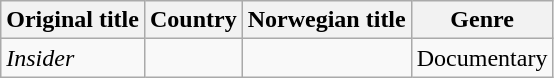<table class="wikitable">
<tr>
<th>Original title</th>
<th>Country</th>
<th>Norwegian title</th>
<th>Genre</th>
</tr>
<tr>
<td><em>Insider</em></td>
<td></td>
<td></td>
<td>Documentary</td>
</tr>
</table>
